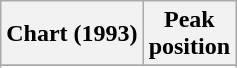<table class="wikitable sortable">
<tr>
<th align="left">Chart (1993)</th>
<th style="text-align:center;">Peak<br>position</th>
</tr>
<tr>
</tr>
<tr>
</tr>
<tr>
</tr>
</table>
